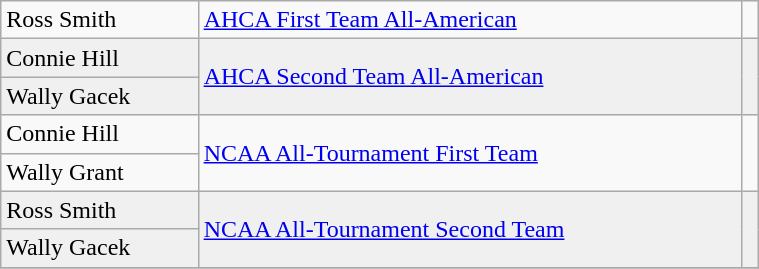<table class="wikitable" width=40%>
<tr>
<td>Ross Smith</td>
<td rowspan=1><a href='#'>AHCA First Team All-American</a></td>
<td rowspan=1></td>
</tr>
<tr bgcolor=f0f0f0>
<td>Connie Hill</td>
<td rowspan=2><a href='#'>AHCA Second Team All-American</a></td>
<td rowspan=2></td>
</tr>
<tr bgcolor=f0f0f0>
<td>Wally Gacek</td>
</tr>
<tr>
<td>Connie Hill</td>
<td rowspan=2><a href='#'>NCAA All-Tournament First Team</a></td>
<td rowspan=2></td>
</tr>
<tr>
<td>Wally Grant</td>
</tr>
<tr bgcolor=f0f0f0>
<td>Ross Smith</td>
<td rowspan=2><a href='#'>NCAA All-Tournament Second Team</a></td>
<td rowspan=2></td>
</tr>
<tr bgcolor=f0f0f0>
<td>Wally Gacek</td>
</tr>
<tr>
</tr>
</table>
